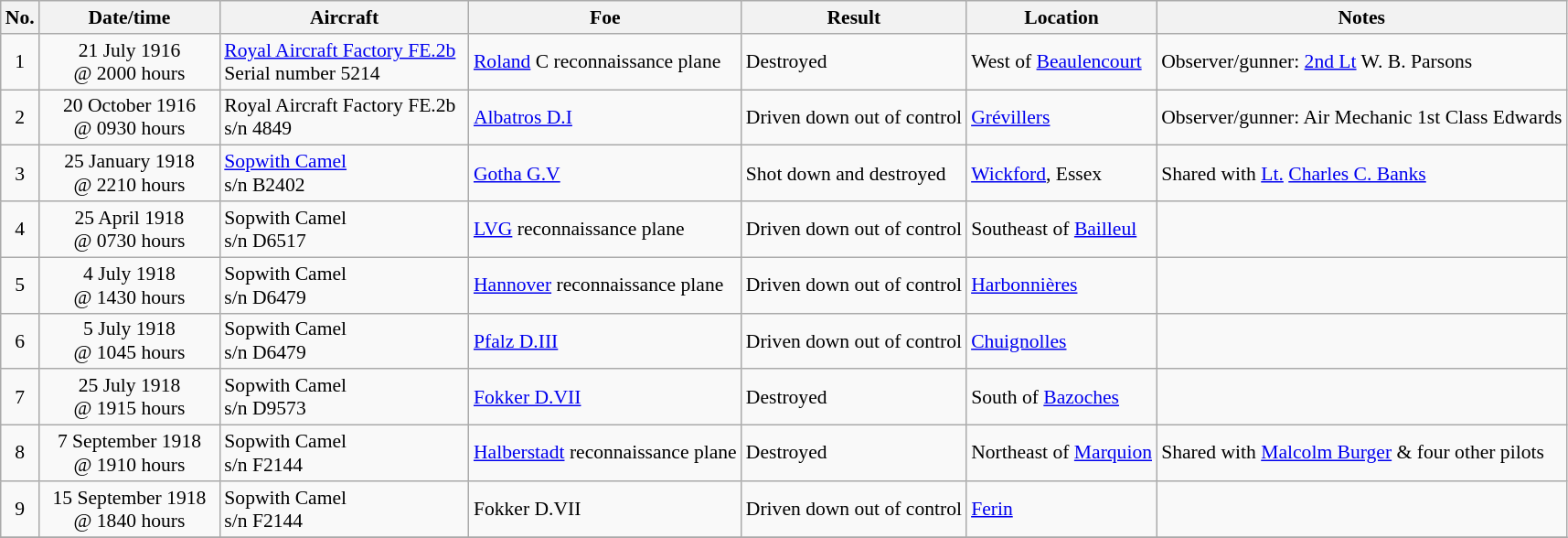<table class="wikitable" style="font-size:90%;">
<tr>
<th>No.</th>
<th width="125">Date/time</th>
<th width="175">Aircraft</th>
<th>Foe</th>
<th>Result</th>
<th>Location</th>
<th>Notes</th>
</tr>
<tr>
<td align="center">1</td>
<td align="center">21 July 1916<br>@ 2000 hours</td>
<td><a href='#'>Royal Aircraft Factory FE.2b</a><br>Serial number 5214</td>
<td><a href='#'>Roland</a> C reconnaissance plane</td>
<td>Destroyed</td>
<td>West of <a href='#'>Beaulencourt</a></td>
<td>Observer/gunner: <a href='#'>2nd Lt</a> W. B. Parsons</td>
</tr>
<tr>
<td align="center">2</td>
<td align="center">20 October 1916<br>@ 0930 hours</td>
<td>Royal Aircraft Factory FE.2b<br>s/n 4849</td>
<td><a href='#'>Albatros D.I</a></td>
<td>Driven down out of control</td>
<td><a href='#'>Grévillers</a></td>
<td>Observer/gunner: Air Mechanic 1st Class Edwards</td>
</tr>
<tr>
<td align="center">3</td>
<td align="center">25 January 1918<br>@ 2210 hours</td>
<td><a href='#'>Sopwith Camel</a><br>s/n B2402</td>
<td><a href='#'>Gotha G.V</a></td>
<td>Shot down and destroyed</td>
<td><a href='#'>Wickford</a>, Essex</td>
<td>Shared with <a href='#'>Lt.</a> <a href='#'>Charles C. Banks</a></td>
</tr>
<tr>
<td align="center">4</td>
<td align="center">25 April 1918<br>@ 0730 hours</td>
<td>Sopwith Camel<br>s/n D6517</td>
<td><a href='#'>LVG</a> reconnaissance plane</td>
<td>Driven down out of control</td>
<td>Southeast of <a href='#'>Bailleul</a></td>
<td></td>
</tr>
<tr>
<td align="center">5</td>
<td align="center">4 July 1918<br>@ 1430 hours</td>
<td>Sopwith Camel<br>s/n D6479</td>
<td><a href='#'>Hannover</a> reconnaissance plane</td>
<td>Driven down out of control</td>
<td><a href='#'>Harbonnières</a></td>
<td></td>
</tr>
<tr>
<td align="center">6</td>
<td align="center">5 July 1918<br>@ 1045 hours</td>
<td>Sopwith Camel<br>s/n D6479</td>
<td><a href='#'>Pfalz D.III</a></td>
<td>Driven down out of control</td>
<td><a href='#'>Chuignolles</a></td>
<td></td>
</tr>
<tr>
<td align="center">7</td>
<td align="center">25 July 1918<br>@ 1915 hours</td>
<td>Sopwith Camel<br>s/n D9573</td>
<td><a href='#'>Fokker D.VII</a></td>
<td>Destroyed</td>
<td>South of <a href='#'>Bazoches</a></td>
<td></td>
</tr>
<tr>
<td align="center">8</td>
<td align="center">7 September 1918<br>@ 1910 hours</td>
<td>Sopwith Camel<br>s/n F2144</td>
<td><a href='#'>Halberstadt</a> reconnaissance plane</td>
<td>Destroyed</td>
<td>Northeast of <a href='#'>Marquion</a></td>
<td>Shared with <a href='#'>Malcolm Burger</a> & four other pilots</td>
</tr>
<tr>
<td align="center">9</td>
<td align="center">15 September 1918<br>@ 1840 hours</td>
<td>Sopwith Camel<br>s/n F2144</td>
<td>Fokker D.VII</td>
<td>Driven down out of control</td>
<td><a href='#'>Ferin</a></td>
<td></td>
</tr>
<tr>
</tr>
</table>
